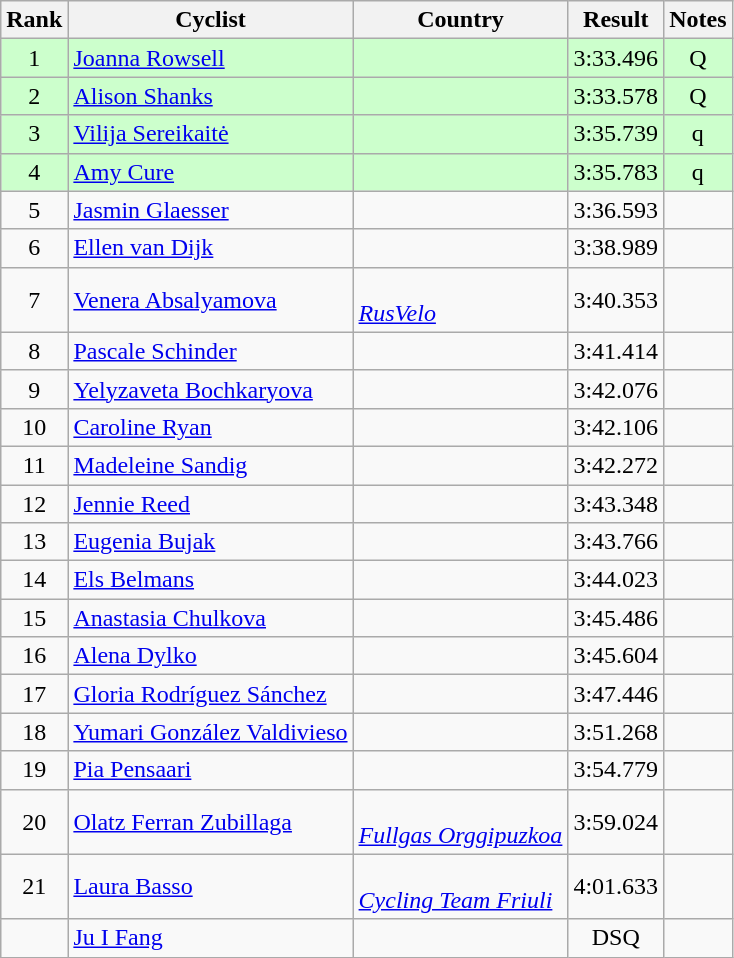<table class="wikitable sortable" style="text-align:center;">
<tr>
<th>Rank</th>
<th class="unsortable">Cyclist</th>
<th>Country</th>
<th>Result</th>
<th class="unsortable">Notes</th>
</tr>
<tr bgcolor=ccffcc>
<td>1</td>
<td align="left"><a href='#'>Joanna Rowsell</a></td>
<td align="left"></td>
<td>3:33.496</td>
<td>Q</td>
</tr>
<tr bgcolor=ccffcc>
<td>2</td>
<td align="left"><a href='#'>Alison Shanks</a></td>
<td align="left"></td>
<td>3:33.578</td>
<td>Q</td>
</tr>
<tr bgcolor=ccffcc>
<td>3</td>
<td align="left"><a href='#'>Vilija Sereikaitė</a></td>
<td align="left"></td>
<td>3:35.739</td>
<td>q</td>
</tr>
<tr bgcolor=ccffcc>
<td>4</td>
<td align="left"><a href='#'>Amy Cure</a></td>
<td align="left"></td>
<td>3:35.783</td>
<td>q</td>
</tr>
<tr>
<td>5</td>
<td align="left"><a href='#'>Jasmin Glaesser</a></td>
<td align="left"></td>
<td>3:36.593</td>
<td></td>
</tr>
<tr>
<td>6</td>
<td align="left"><a href='#'>Ellen van Dijk</a></td>
<td align="left"></td>
<td>3:38.989</td>
<td></td>
</tr>
<tr>
<td>7</td>
<td align="left"><a href='#'>Venera Absalyamova</a></td>
<td align="left"><br><em><a href='#'>RusVelo</a></em></td>
<td>3:40.353</td>
<td></td>
</tr>
<tr>
<td>8</td>
<td align="left"><a href='#'>Pascale Schinder</a></td>
<td align="left"></td>
<td>3:41.414</td>
<td></td>
</tr>
<tr>
<td>9</td>
<td align="left"><a href='#'>Yelyzaveta Bochkaryova</a></td>
<td align="left"></td>
<td>3:42.076</td>
<td></td>
</tr>
<tr>
<td>10</td>
<td align="left"><a href='#'>Caroline Ryan</a></td>
<td align="left"></td>
<td>3:42.106</td>
<td></td>
</tr>
<tr>
<td>11</td>
<td align="left"><a href='#'>Madeleine Sandig</a></td>
<td align="left"></td>
<td>3:42.272</td>
<td></td>
</tr>
<tr>
<td>12</td>
<td align="left"><a href='#'>Jennie Reed</a></td>
<td align="left"></td>
<td>3:43.348</td>
<td></td>
</tr>
<tr>
<td>13</td>
<td align="left"><a href='#'>Eugenia Bujak</a></td>
<td align="left"></td>
<td>3:43.766</td>
<td></td>
</tr>
<tr>
<td>14</td>
<td align="left"><a href='#'>Els Belmans</a></td>
<td align="left"></td>
<td>3:44.023</td>
<td></td>
</tr>
<tr>
<td>15</td>
<td align="left"><a href='#'>Anastasia Chulkova</a></td>
<td align="left"></td>
<td>3:45.486</td>
<td></td>
</tr>
<tr>
<td>16</td>
<td align="left"><a href='#'>Alena Dylko</a></td>
<td align="left"></td>
<td>3:45.604</td>
<td></td>
</tr>
<tr>
<td>17</td>
<td align="left"><a href='#'>Gloria Rodríguez Sánchez</a></td>
<td align="left"></td>
<td>3:47.446</td>
<td></td>
</tr>
<tr>
<td>18</td>
<td align="left"><a href='#'>Yumari González Valdivieso</a></td>
<td align="left"></td>
<td>3:51.268</td>
<td></td>
</tr>
<tr>
<td>19</td>
<td align="left"><a href='#'>Pia Pensaari</a></td>
<td align="left"></td>
<td>3:54.779</td>
<td></td>
</tr>
<tr>
<td>20</td>
<td align="left"><a href='#'>Olatz Ferran Zubillaga</a></td>
<td align="left"><br><em><a href='#'>Fullgas Orggipuzkoa</a></em></td>
<td>3:59.024</td>
<td></td>
</tr>
<tr>
<td>21</td>
<td align="left"><a href='#'>Laura Basso</a></td>
<td align="left"><br><em><a href='#'>Cycling Team Friuli</a></em></td>
<td>4:01.633</td>
<td></td>
</tr>
<tr>
<td></td>
<td align="left"><a href='#'>Ju I Fang</a></td>
<td align="left"></td>
<td>DSQ</td>
<td></td>
</tr>
</table>
